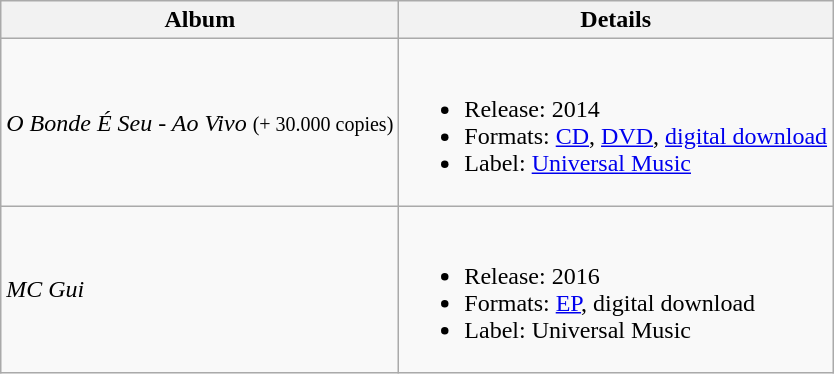<table class="wikitable">
<tr>
<th>Album</th>
<th>Details</th>
</tr>
<tr>
<td><em>O Bonde É Seu - Ao Vivo</em> <small>(+ 30.000 copies)</small></td>
<td><br><ul><li>Release: 2014</li><li>Formats: <a href='#'>CD</a>, <a href='#'>DVD</a>, <a href='#'>digital download</a></li><li>Label: <a href='#'>Universal Music</a></li></ul></td>
</tr>
<tr>
<td><em>MC Gui</em></td>
<td><br><ul><li>Release: 2016</li><li>Formats: <a href='#'>EP</a>, digital download</li><li>Label: Universal Music</li></ul></td>
</tr>
</table>
